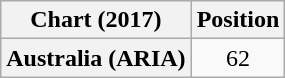<table class="wikitable plainrowheaders" style="text-align:center;">
<tr>
<th>Chart (2017)</th>
<th>Position</th>
</tr>
<tr>
<th scope="row">Australia (ARIA)</th>
<td>62</td>
</tr>
</table>
